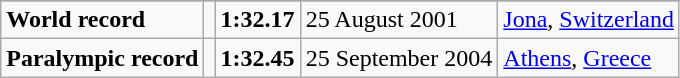<table class="wikitable">
<tr>
</tr>
<tr>
<td><strong>World record</strong></td>
<td></td>
<td><strong>1:32.17</strong></td>
<td>25 August 2001</td>
<td><a href='#'>Jona</a>, <a href='#'>Switzerland</a></td>
</tr>
<tr>
<td><strong>Paralympic record</strong></td>
<td></td>
<td><strong>1:32.45</strong></td>
<td>25 September 2004</td>
<td><a href='#'>Athens</a>, <a href='#'>Greece</a></td>
</tr>
</table>
